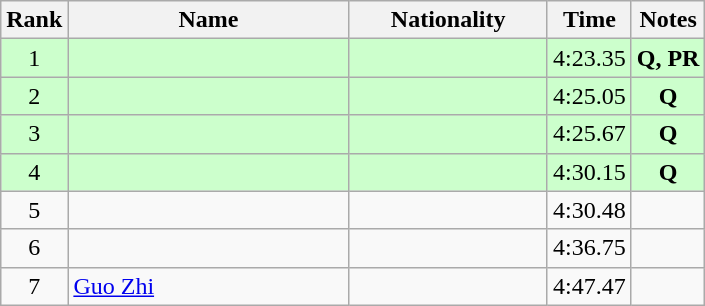<table class="wikitable sortable" style="text-align:center">
<tr>
<th>Rank</th>
<th style="width:180px">Name</th>
<th style="width:125px">Nationality</th>
<th>Time</th>
<th>Notes</th>
</tr>
<tr style="background:#cfc;">
<td>1</td>
<td style="text-align:left;"></td>
<td style="text-align:left;"></td>
<td>4:23.35</td>
<td><strong>Q, PR</strong></td>
</tr>
<tr style="background:#cfc;">
<td>2</td>
<td style="text-align:left;"></td>
<td style="text-align:left;"></td>
<td>4:25.05</td>
<td><strong>Q</strong></td>
</tr>
<tr style="background:#cfc;">
<td>3</td>
<td style="text-align:left;"></td>
<td style="text-align:left;"></td>
<td>4:25.67</td>
<td><strong>Q</strong></td>
</tr>
<tr style="background:#cfc;">
<td>4</td>
<td style="text-align:left;"></td>
<td style="text-align:left;"></td>
<td>4:30.15</td>
<td><strong>Q</strong></td>
</tr>
<tr>
<td>5</td>
<td style="text-align:left;"></td>
<td style="text-align:left;"></td>
<td>4:30.48</td>
<td></td>
</tr>
<tr>
<td>6</td>
<td style="text-align:left;"></td>
<td style="text-align:left;"></td>
<td>4:36.75</td>
<td></td>
</tr>
<tr>
<td>7</td>
<td style="text-align:left;"><a href='#'>Guo Zhi</a></td>
<td style="text-align:left;"></td>
<td>4:47.47</td>
<td></td>
</tr>
</table>
